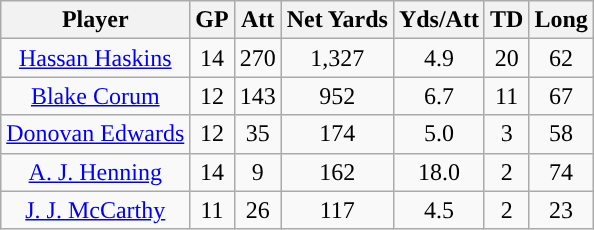<table class="wikitable sortable sortable" style="text-align: center">
<tr align=center>
<th>Player</th>
<th>GP</th>
<th>Att</th>
<th>Net Yards</th>
<th>Yds/Att</th>
<th>TD</th>
<th>Long</th>
</tr>
<tr>
<td><a href='#'>Hassan Haskins</a></td>
<td>14</td>
<td>270</td>
<td>1,327</td>
<td>4.9</td>
<td>20</td>
<td>62</td>
</tr>
<tr>
<td><a href='#'>Blake Corum</a></td>
<td>12</td>
<td>143</td>
<td>952</td>
<td>6.7</td>
<td>11</td>
<td>67</td>
</tr>
<tr>
<td><a href='#'>Donovan Edwards</a></td>
<td>12</td>
<td>35</td>
<td>174</td>
<td>5.0</td>
<td>3</td>
<td>58</td>
</tr>
<tr>
<td><a href='#'>A. J. Henning</a></td>
<td>14</td>
<td>9</td>
<td>162</td>
<td>18.0</td>
<td>2</td>
<td>74</td>
</tr>
<tr>
<td><a href='#'>J. J. McCarthy</a></td>
<td>11</td>
<td>26</td>
<td>117</td>
<td>4.5</td>
<td>2</td>
<td>23</td>
</tr>
</table>
